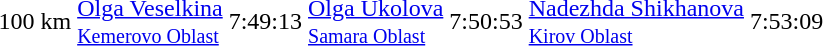<table>
<tr>
<td>100 km</td>
<td><a href='#'>Olga Veselkina</a><br><small><a href='#'>Kemerovo Oblast</a></small></td>
<td>7:49:13</td>
<td><a href='#'>Olga Ukolova</a><br><small><a href='#'>Samara Oblast</a></small></td>
<td>7:50:53</td>
<td><a href='#'>Nadezhda Shikhanova</a><br><small><a href='#'>Kirov Oblast</a></small></td>
<td>7:53:09</td>
</tr>
</table>
